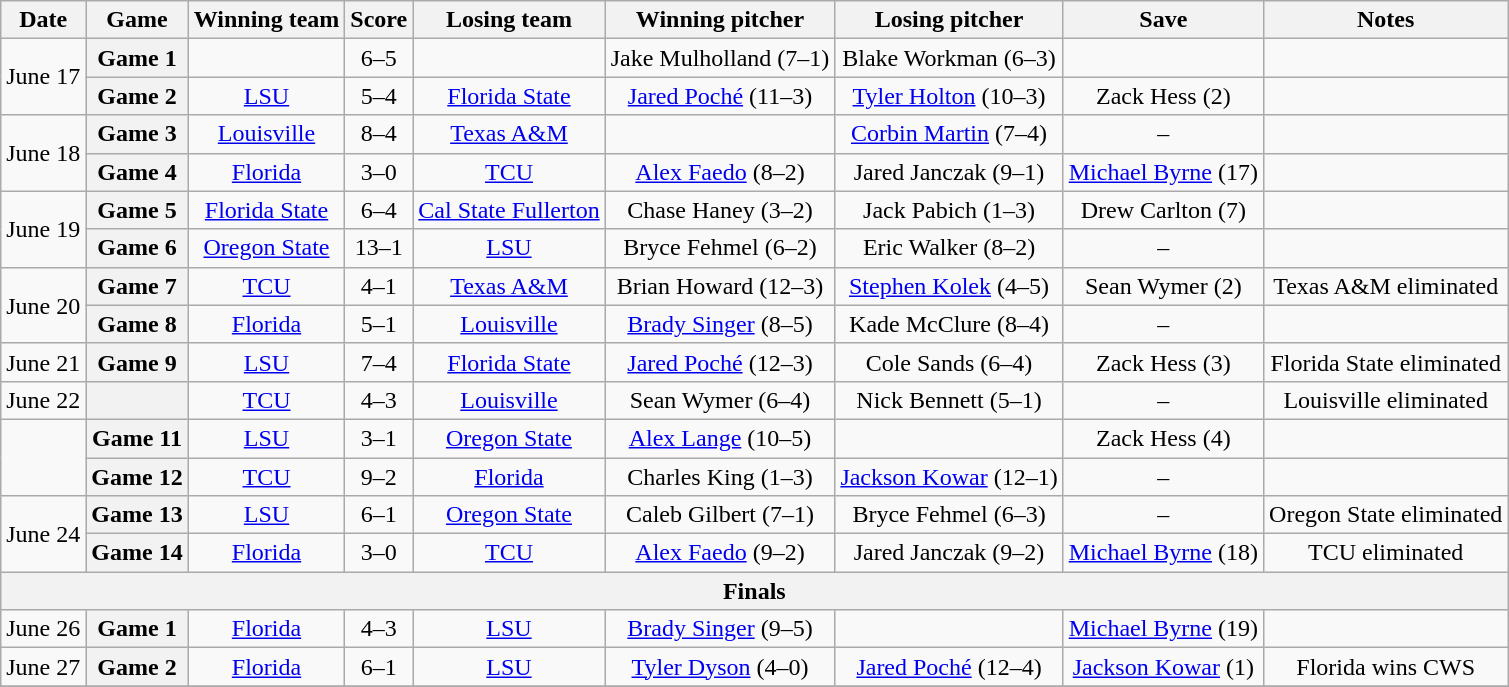<table class="wikitable plainrowheaders" style="text-align:center">
<tr>
<th scope="col">Date</th>
<th scope="col">Game</th>
<th scope="col">Winning team</th>
<th scope="col">Score</th>
<th scope="col">Losing team</th>
<th scope="col">Winning pitcher</th>
<th scope="col">Losing pitcher</th>
<th scope="col">Save</th>
<th scope="col">Notes</th>
</tr>
<tr>
<td rowspan=2>June 17</td>
<th scope="row" style="text-align:center">Game 1</th>
<td></td>
<td>6–5</td>
<td></td>
<td>Jake Mulholland (7–1)</td>
<td>Blake Workman (6–3)</td>
<td></td>
<td></td>
</tr>
<tr>
<th scope="row" style="text-align:center">Game 2</th>
<td><a href='#'>LSU</a></td>
<td>5–4</td>
<td><a href='#'>Florida State</a></td>
<td><a href='#'>Jared Poché</a> (11–3)</td>
<td><a href='#'>Tyler Holton</a> (10–3)</td>
<td>Zack Hess (2)</td>
<td></td>
</tr>
<tr>
<td rowspan=2>June 18</td>
<th scope="row" style="text-align:center">Game 3</th>
<td><a href='#'>Louisville</a></td>
<td>8–4</td>
<td><a href='#'>Texas A&M</a></td>
<td></td>
<td><a href='#'>Corbin Martin</a> (7–4)</td>
<td>–</td>
<td></td>
</tr>
<tr>
<th scope="row" style="text-align:center">Game 4</th>
<td><a href='#'>Florida</a></td>
<td>3–0</td>
<td><a href='#'>TCU</a></td>
<td><a href='#'>Alex Faedo</a> (8–2)</td>
<td>Jared Janczak (9–1)</td>
<td><a href='#'>Michael Byrne</a> (17)</td>
<td></td>
</tr>
<tr>
<td rowspan=2>June 19</td>
<th scope="row" style="text-align:center">Game 5</th>
<td><a href='#'>Florida State</a></td>
<td>6–4</td>
<td><a href='#'>Cal State Fullerton</a></td>
<td>Chase Haney (3–2)</td>
<td>Jack Pabich (1–3)</td>
<td>Drew Carlton (7)</td>
<td></td>
</tr>
<tr>
<th scope="row" style="text-align:center">Game 6</th>
<td><a href='#'>Oregon State</a></td>
<td>13–1</td>
<td><a href='#'>LSU</a></td>
<td>Bryce Fehmel (6–2)</td>
<td>Eric Walker (8–2)</td>
<td>–</td>
<td></td>
</tr>
<tr>
<td rowspan=2>June 20</td>
<th scope="row" style="text-align:center">Game 7</th>
<td><a href='#'>TCU</a></td>
<td>4–1</td>
<td><a href='#'>Texas A&M</a></td>
<td>Brian Howard (12–3)</td>
<td><a href='#'>Stephen Kolek</a> (4–5)</td>
<td>Sean Wymer (2)</td>
<td>Texas A&M eliminated</td>
</tr>
<tr>
<th scope="row" style="text-align:center">Game 8</th>
<td><a href='#'>Florida</a></td>
<td>5–1</td>
<td><a href='#'>Louisville</a></td>
<td><a href='#'>Brady Singer</a> (8–5)</td>
<td>Kade McClure (8–4)</td>
<td>–</td>
<td></td>
</tr>
<tr>
<td>June 21</td>
<th scope="row" style="text-align:center">Game 9</th>
<td><a href='#'>LSU</a></td>
<td>7–4</td>
<td><a href='#'>Florida State</a></td>
<td><a href='#'>Jared Poché</a> (12–3)</td>
<td>Cole Sands (6–4)</td>
<td>Zack Hess (3)</td>
<td>Florida State eliminated</td>
</tr>
<tr>
<td>June 22</td>
<th scope="row" style="text-align:center"></th>
<td><a href='#'>TCU</a></td>
<td>4–3</td>
<td><a href='#'>Louisville</a></td>
<td>Sean Wymer (6–4)</td>
<td>Nick Bennett (5–1)</td>
<td>–</td>
<td>Louisville eliminated</td>
</tr>
<tr>
<td rowspan=2></td>
<th scope="row" style="text-align:center">Game 11</th>
<td><a href='#'>LSU</a></td>
<td>3–1</td>
<td><a href='#'>Oregon State</a></td>
<td><a href='#'>Alex Lange</a> (10–5)</td>
<td></td>
<td>Zack Hess (4)</td>
<td></td>
</tr>
<tr>
<th scope="row" style="text-align:center">Game 12</th>
<td><a href='#'>TCU</a></td>
<td>9–2</td>
<td><a href='#'>Florida</a></td>
<td>Charles King (1–3)</td>
<td><a href='#'>Jackson Kowar</a> (12–1)</td>
<td>–</td>
<td></td>
</tr>
<tr>
<td rowspan=2>June 24</td>
<th scope="row" style="text-align:center">Game 13</th>
<td><a href='#'>LSU</a></td>
<td>6–1</td>
<td><a href='#'>Oregon State</a></td>
<td>Caleb Gilbert (7–1)</td>
<td>Bryce Fehmel (6–3)</td>
<td>–</td>
<td>Oregon State eliminated</td>
</tr>
<tr>
<th scope="row" style="text-align:center">Game 14</th>
<td><a href='#'>Florida</a></td>
<td>3–0</td>
<td><a href='#'>TCU</a></td>
<td><a href='#'>Alex Faedo</a> (9–2)</td>
<td>Jared Janczak (9–2)</td>
<td><a href='#'>Michael Byrne</a> (18)</td>
<td>TCU eliminated</td>
</tr>
<tr>
<th colspan=9>Finals</th>
</tr>
<tr>
<td>June 26</td>
<th scope="row" style="text-align:center">Game 1</th>
<td><a href='#'>Florida</a></td>
<td>4–3</td>
<td><a href='#'>LSU</a></td>
<td><a href='#'>Brady Singer</a> (9–5)</td>
<td></td>
<td><a href='#'>Michael Byrne</a> (19)</td>
<td></td>
</tr>
<tr>
<td>June 27</td>
<th scope="row" style="text-align:center">Game 2</th>
<td><a href='#'>Florida</a></td>
<td>6–1</td>
<td><a href='#'>LSU</a></td>
<td><a href='#'>Tyler Dyson</a> (4–0)</td>
<td><a href='#'>Jared Poché</a> (12–4)</td>
<td><a href='#'>Jackson Kowar</a> (1)</td>
<td>Florida wins CWS</td>
</tr>
<tr>
</tr>
</table>
